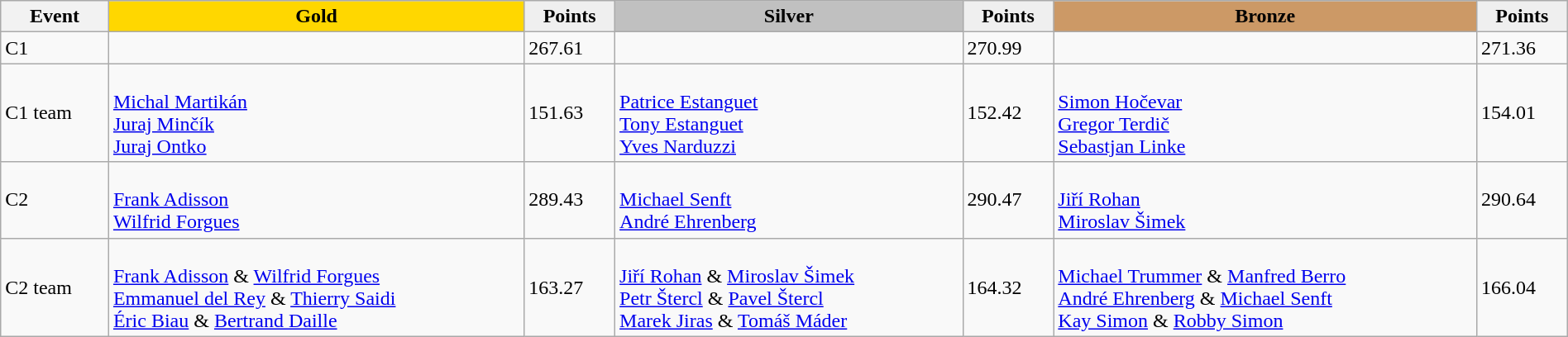<table class="wikitable" width=100%>
<tr>
<th>Event</th>
<td align=center bgcolor="gold"><strong>Gold</strong></td>
<td align=center bgcolor="EFEFEF"><strong>Points</strong></td>
<td align=center bgcolor="silver"><strong>Silver</strong></td>
<td align=center bgcolor="EFEFEF"><strong>Points</strong></td>
<td align=center bgcolor="CC9966"><strong>Bronze</strong></td>
<td align=center bgcolor="EFEFEF"><strong>Points</strong></td>
</tr>
<tr>
<td>C1</td>
<td></td>
<td>267.61</td>
<td></td>
<td>270.99</td>
<td></td>
<td>271.36</td>
</tr>
<tr>
<td>C1 team</td>
<td><br><a href='#'>Michal Martikán</a><br><a href='#'>Juraj Minčík</a><br><a href='#'>Juraj Ontko</a></td>
<td>151.63</td>
<td><br><a href='#'>Patrice Estanguet</a><br><a href='#'>Tony Estanguet</a><br><a href='#'>Yves Narduzzi</a></td>
<td>152.42</td>
<td><br><a href='#'>Simon Hočevar</a><br><a href='#'>Gregor Terdič</a><br><a href='#'>Sebastjan Linke</a></td>
<td>154.01</td>
</tr>
<tr>
<td>C2</td>
<td><br><a href='#'>Frank Adisson</a><br><a href='#'>Wilfrid Forgues</a></td>
<td>289.43</td>
<td><br><a href='#'>Michael Senft</a><br><a href='#'>André Ehrenberg</a></td>
<td>290.47</td>
<td><br><a href='#'>Jiří Rohan</a><br><a href='#'>Miroslav Šimek</a></td>
<td>290.64</td>
</tr>
<tr>
<td>C2 team</td>
<td><br><a href='#'>Frank Adisson</a> & <a href='#'>Wilfrid Forgues</a><br><a href='#'>Emmanuel del Rey</a> & <a href='#'>Thierry Saidi</a><br><a href='#'>Éric Biau</a> & <a href='#'>Bertrand Daille</a></td>
<td>163.27</td>
<td><br><a href='#'>Jiří Rohan</a> & <a href='#'>Miroslav Šimek</a><br><a href='#'>Petr Štercl</a> & <a href='#'>Pavel Štercl</a><br><a href='#'>Marek Jiras</a> & <a href='#'>Tomáš Máder</a></td>
<td>164.32</td>
<td><br><a href='#'>Michael Trummer</a> & <a href='#'>Manfred Berro</a><br><a href='#'>André Ehrenberg</a> & <a href='#'>Michael Senft</a><br><a href='#'>Kay Simon</a> & <a href='#'>Robby Simon</a></td>
<td>166.04</td>
</tr>
</table>
